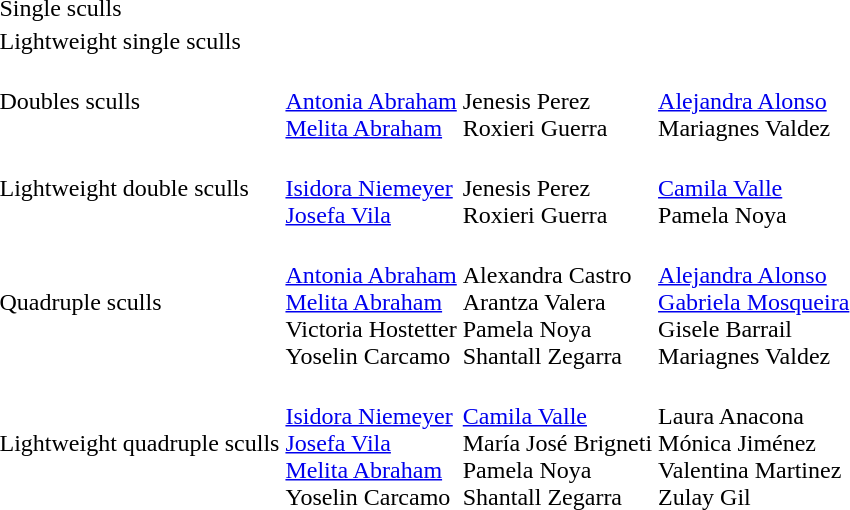<table>
<tr>
<td>Single sculls</td>
<td nowrap></td>
<td></td>
<td nowrap></td>
</tr>
<tr>
<td>Lightweight single sculls</td>
<td></td>
<td nowrap></td>
<td></td>
</tr>
<tr>
<td>Doubles sculls</td>
<td><br><a href='#'>Antonia Abraham</a><br><a href='#'>Melita Abraham</a></td>
<td><br>Jenesis Perez<br>Roxieri Guerra</td>
<td><br><a href='#'>Alejandra Alonso</a><br>Mariagnes Valdez</td>
</tr>
<tr>
<td>Lightweight double sculls</td>
<td><br><a href='#'>Isidora Niemeyer</a><br><a href='#'>Josefa Vila</a></td>
<td><br>Jenesis Perez<br>Roxieri Guerra</td>
<td><br><a href='#'>Camila Valle</a><br>Pamela Noya</td>
</tr>
<tr>
<td>Quadruple sculls</td>
<td><br><a href='#'>Antonia Abraham</a><br><a href='#'>Melita Abraham</a><br>Victoria Hostetter<br>Yoselin Carcamo</td>
<td><br>Alexandra Castro<br>Arantza Valera<br>Pamela Noya<br>Shantall Zegarra</td>
<td><br><a href='#'>Alejandra Alonso</a><br><a href='#'>Gabriela Mosqueira</a><br>Gisele Barrail<br>Mariagnes Valdez</td>
</tr>
<tr>
<td>Lightweight quadruple sculls</td>
<td><br><a href='#'>Isidora Niemeyer</a><br><a href='#'>Josefa Vila</a><br><a href='#'>Melita Abraham</a><br>Yoselin Carcamo</td>
<td><br><a href='#'>Camila Valle</a><br>María José Brigneti<br>Pamela Noya<br>Shantall Zegarra</td>
<td><br>Laura Anacona<br>Mónica Jiménez<br>Valentina Martinez<br>Zulay Gil</td>
</tr>
</table>
